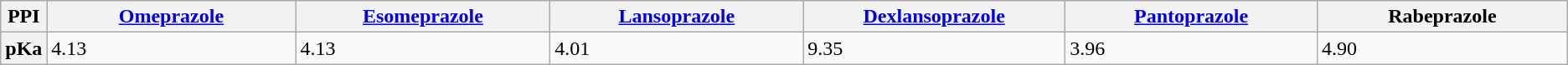<table class="wikitable">
<tr>
<th>PPI</th>
<th style="width: 250px;"><a href='#'>Omeprazole</a></th>
<th style="width: 250px;"><a href='#'>Esomeprazole</a></th>
<th style="width: 250px;"><a href='#'>Lansoprazole</a></th>
<th style="width: 250px;"><a href='#'>Dexlansoprazole</a></th>
<th style="width: 250px;"><a href='#'>Pantoprazole</a></th>
<th style="width: 250px;">Rabeprazole</th>
</tr>
<tr>
<th>pKa</th>
<td>4.13</td>
<td>4.13</td>
<td>4.01</td>
<td>9.35</td>
<td>3.96</td>
<td>4.90</td>
</tr>
</table>
